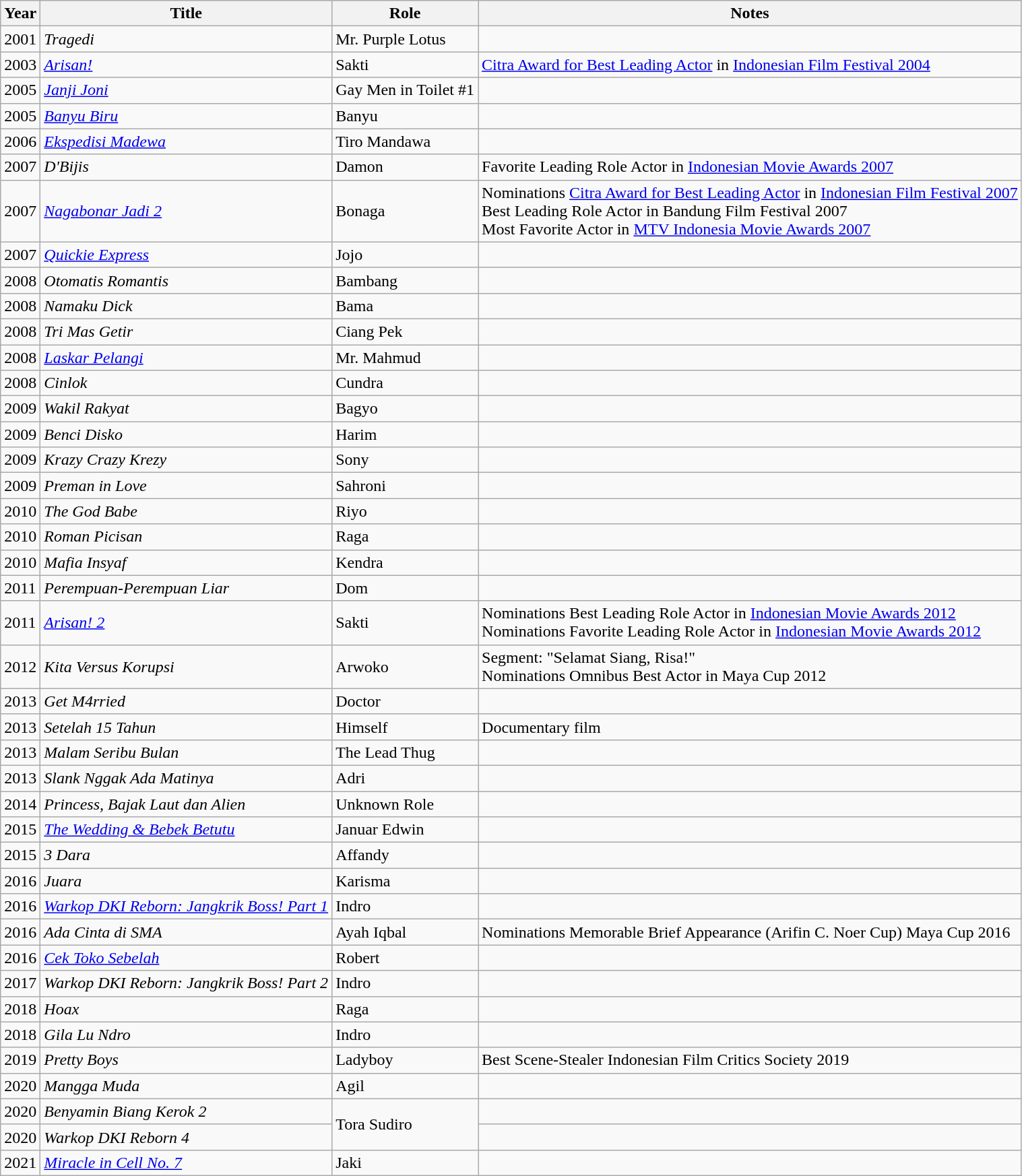<table class="wikitable">
<tr>
<th>Year</th>
<th>Title</th>
<th>Role</th>
<th>Notes</th>
</tr>
<tr>
<td>2001</td>
<td><em>Tragedi</em></td>
<td>Mr. Purple Lotus</td>
<td></td>
</tr>
<tr>
<td>2003</td>
<td><em><a href='#'>Arisan!</a></em></td>
<td>Sakti</td>
<td><a href='#'>Citra Award for Best Leading Actor</a> in <a href='#'>Indonesian Film Festival 2004</a></td>
</tr>
<tr>
<td>2005</td>
<td><em><a href='#'>Janji Joni</a></em></td>
<td>Gay Men in Toilet #1</td>
<td></td>
</tr>
<tr>
<td>2005</td>
<td><em><a href='#'>Banyu Biru</a></em></td>
<td>Banyu</td>
<td></td>
</tr>
<tr>
<td>2006</td>
<td><em><a href='#'>Ekspedisi Madewa</a></em></td>
<td>Tiro Mandawa</td>
<td></td>
</tr>
<tr>
<td>2007</td>
<td><em>D'Bijis</em></td>
<td>Damon</td>
<td>Favorite Leading Role Actor in <a href='#'>Indonesian Movie Awards 2007</a></td>
</tr>
<tr>
<td>2007</td>
<td><em><a href='#'>Nagabonar Jadi 2</a></em></td>
<td>Bonaga</td>
<td>Nominations <a href='#'>Citra Award for Best Leading Actor</a> in <a href='#'>Indonesian Film Festival 2007</a><br>Best Leading Role Actor in Bandung Film Festival 2007<br>Most Favorite Actor in <a href='#'>MTV Indonesia Movie Awards 2007</a></td>
</tr>
<tr>
<td>2007</td>
<td><em><a href='#'>Quickie Express</a></em></td>
<td>Jojo</td>
<td></td>
</tr>
<tr>
<td>2008</td>
<td><em>Otomatis Romantis</em></td>
<td>Bambang</td>
<td></td>
</tr>
<tr>
<td>2008</td>
<td><em>Namaku Dick</em></td>
<td>Bama</td>
<td></td>
</tr>
<tr>
<td>2008</td>
<td><em>Tri Mas Getir</em></td>
<td>Ciang Pek</td>
<td></td>
</tr>
<tr>
<td>2008</td>
<td><em><a href='#'>Laskar Pelangi</a></em></td>
<td>Mr. Mahmud</td>
<td></td>
</tr>
<tr>
<td>2008</td>
<td><em>Cinlok</em></td>
<td>Cundra</td>
<td></td>
</tr>
<tr>
<td>2009</td>
<td><em>Wakil Rakyat</em></td>
<td>Bagyo</td>
<td></td>
</tr>
<tr>
<td>2009</td>
<td><em>Benci Disko</em></td>
<td>Harim</td>
<td></td>
</tr>
<tr>
<td>2009</td>
<td><em>Krazy Crazy Krezy</em></td>
<td>Sony</td>
<td></td>
</tr>
<tr>
<td>2009</td>
<td><em>Preman in Love</em></td>
<td>Sahroni</td>
<td></td>
</tr>
<tr>
<td>2010</td>
<td><em>The God Babe</em></td>
<td>Riyo</td>
<td></td>
</tr>
<tr>
<td>2010</td>
<td><em>Roman Picisan</em></td>
<td>Raga</td>
<td></td>
</tr>
<tr>
<td>2010</td>
<td><em>Mafia Insyaf</em></td>
<td>Kendra</td>
<td></td>
</tr>
<tr>
<td>2011</td>
<td><em>Perempuan-Perempuan Liar</em></td>
<td>Dom</td>
<td></td>
</tr>
<tr>
<td>2011</td>
<td><em><a href='#'>Arisan! 2</a></em></td>
<td>Sakti</td>
<td>Nominations Best Leading Role Actor in <a href='#'>Indonesian Movie Awards 2012</a><br>Nominations Favorite Leading Role Actor in <a href='#'>Indonesian Movie Awards 2012</a></td>
</tr>
<tr>
<td>2012</td>
<td><em>Kita Versus Korupsi</em></td>
<td>Arwoko</td>
<td>Segment: "Selamat Siang, Risa!"<br>Nominations Omnibus Best Actor in Maya Cup 2012</td>
</tr>
<tr>
<td>2013</td>
<td><em>Get M4rried</em></td>
<td>Doctor</td>
<td></td>
</tr>
<tr>
<td>2013</td>
<td><em>Setelah 15 Tahun</em></td>
<td>Himself</td>
<td>Documentary film</td>
</tr>
<tr>
<td>2013</td>
<td><em>Malam Seribu Bulan</em></td>
<td>The Lead Thug</td>
<td></td>
</tr>
<tr>
<td>2013</td>
<td><em>Slank Nggak Ada Matinya</em></td>
<td>Adri</td>
<td></td>
</tr>
<tr>
<td>2014</td>
<td><em>Princess, Bajak Laut dan Alien</em></td>
<td>Unknown Role</td>
<td></td>
</tr>
<tr>
<td>2015</td>
<td><em><a href='#'>The Wedding & Bebek Betutu</a></em></td>
<td>Januar Edwin</td>
<td></td>
</tr>
<tr>
<td>2015</td>
<td><em>3 Dara</em></td>
<td>Affandy</td>
<td></td>
</tr>
<tr>
<td>2016</td>
<td><em>Juara</em></td>
<td>Karisma</td>
<td></td>
</tr>
<tr>
<td>2016</td>
<td><em><a href='#'>Warkop DKI Reborn: Jangkrik Boss! Part 1</a></em></td>
<td>Indro</td>
<td></td>
</tr>
<tr>
<td>2016</td>
<td><em>Ada Cinta di SMA</em></td>
<td>Ayah Iqbal</td>
<td>Nominations Memorable Brief Appearance (Arifin C. Noer Cup) Maya Cup 2016</td>
</tr>
<tr>
<td>2016</td>
<td><em><a href='#'>Cek Toko Sebelah</a></em></td>
<td>Robert</td>
<td></td>
</tr>
<tr>
<td>2017</td>
<td><em>Warkop DKI Reborn: Jangkrik Boss! Part 2</em></td>
<td>Indro</td>
<td></td>
</tr>
<tr>
<td>2018</td>
<td><em>Hoax</em></td>
<td>Raga</td>
<td></td>
</tr>
<tr>
<td>2018</td>
<td><em>Gila Lu Ndro</em></td>
<td>Indro</td>
<td></td>
</tr>
<tr>
<td>2019</td>
<td><em>Pretty Boys</em></td>
<td>Ladyboy</td>
<td>Best Scene-Stealer Indonesian Film Critics Society 2019</td>
</tr>
<tr>
<td>2020</td>
<td><em>Mangga Muda</em></td>
<td>Agil</td>
<td></td>
</tr>
<tr>
<td>2020</td>
<td><em>Benyamin Biang Kerok 2</em></td>
<td rowspan="2">Tora Sudiro</td>
<td></td>
</tr>
<tr>
<td>2020</td>
<td><em>Warkop DKI Reborn 4</em></td>
<td></td>
</tr>
<tr>
<td>2021</td>
<td><em><a href='#'>Miracle in Cell No. 7</a></em></td>
<td>Jaki</td>
<td></td>
</tr>
</table>
